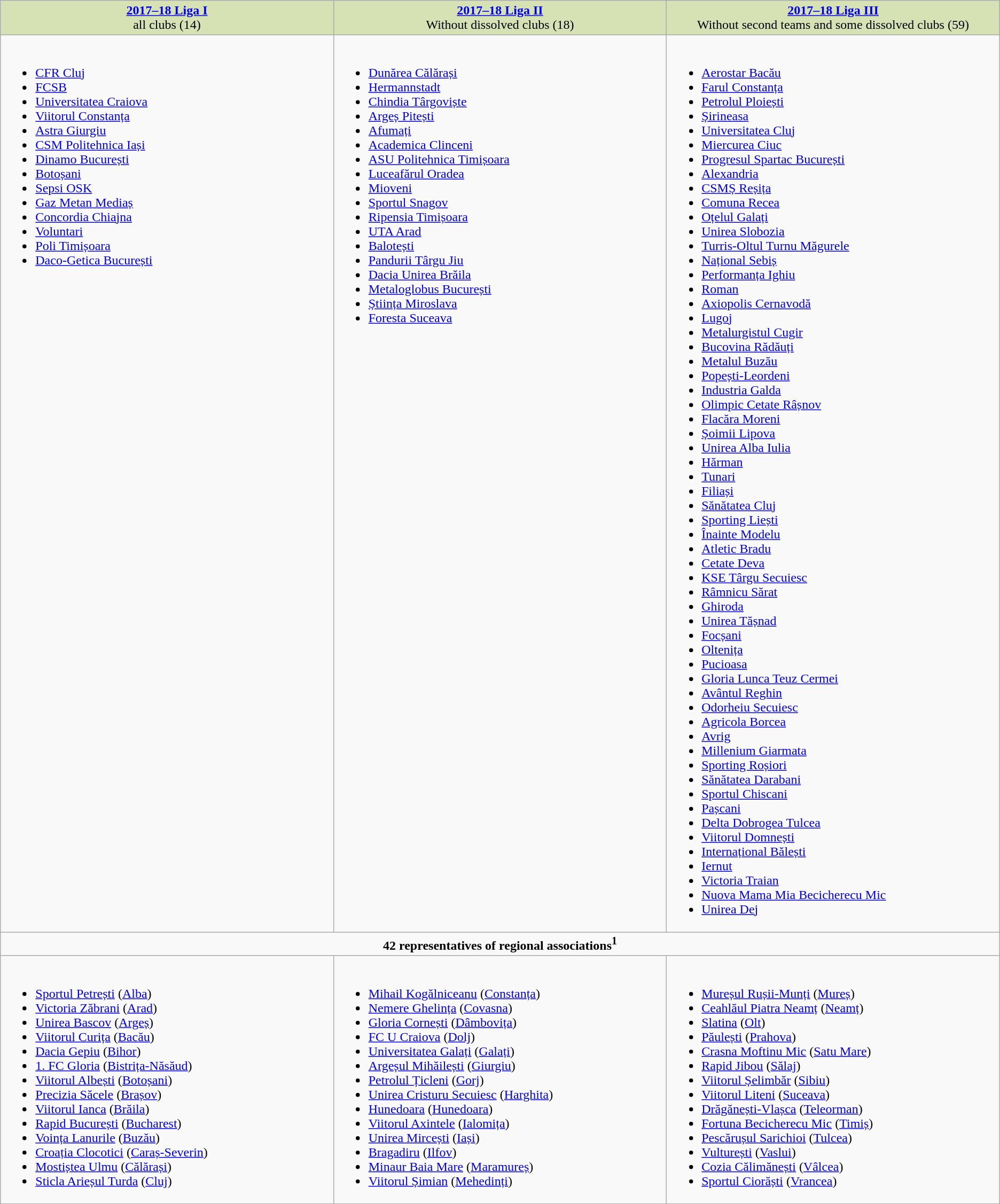<table class="wikitable">
<tr style="vertical-align:top; background:#d6e2b3; text-align:center;">
<td style="width:25%;"><strong><a href='#'>2017–18 Liga I</a></strong><br>all clubs (14)</td>
<td style="width:25%;"><strong><a href='#'>2017–18 Liga II</a></strong><br>Without dissolved clubs (18)</td>
<td style="width:25%;"><strong><a href='#'>2017–18 Liga III</a></strong><br>Without second teams and some dissolved clubs (59)</td>
</tr>
<tr valign="top">
<td><br><ul><li><a href='#'>CFR Cluj</a></li><li><a href='#'>FCSB</a></li><li><a href='#'>Universitatea Craiova</a></li><li><a href='#'>Viitorul Constanța</a></li><li><a href='#'>Astra Giurgiu</a></li><li><a href='#'>CSM Politehnica Iași</a></li><li><a href='#'>Dinamo București</a></li><li><a href='#'>Botoșani</a></li><li><a href='#'>Sepsi OSK</a></li><li><a href='#'>Gaz Metan Mediaș</a></li><li><a href='#'>Concordia Chiajna</a></li><li><a href='#'>Voluntari</a></li><li><a href='#'>Poli Timișoara</a></li><li><a href='#'>Daco-Getica București</a></li></ul></td>
<td><br><ul><li><a href='#'>Dunărea Călărași</a></li><li><a href='#'>Hermannstadt</a></li><li><a href='#'>Chindia Târgoviște</a></li><li><a href='#'>Argeș Pitești</a></li><li><a href='#'>Afumați</a></li><li><a href='#'>Academica Clinceni</a></li><li><a href='#'>ASU Politehnica Timișoara</a></li><li><a href='#'>Luceafărul Oradea</a></li><li><a href='#'>Mioveni</a></li><li><a href='#'>Sportul Snagov</a></li><li><a href='#'>Ripensia Timișoara</a></li><li><a href='#'>UTA Arad</a></li><li><a href='#'>Balotești</a></li><li><a href='#'>Pandurii Târgu Jiu</a></li><li><a href='#'>Dacia Unirea Brăila</a></li><li><a href='#'>Metaloglobus București</a></li><li><a href='#'>Știința Miroslava</a></li><li><a href='#'>Foresta Suceava</a></li></ul></td>
<td><br><ul><li><a href='#'>Aerostar Bacău</a></li><li><a href='#'>Farul Constanța</a></li><li><a href='#'>Petrolul Ploiești</a></li><li><a href='#'>Șirineasa</a></li><li><a href='#'>Universitatea Cluj</a></li><li><a href='#'>Miercurea Ciuc</a></li><li><a href='#'>Progresul Spartac București</a></li><li><a href='#'>Alexandria</a></li><li><a href='#'>CSMȘ Reșița</a></li><li><a href='#'>Comuna Recea</a></li><li><a href='#'>Oțelul Galați</a></li><li><a href='#'>Unirea Slobozia</a></li><li><a href='#'>Turris-Oltul Turnu Măgurele</a></li><li><a href='#'>Național Sebiș</a></li><li><a href='#'>Performanța Ighiu</a></li><li><a href='#'>Roman</a></li><li><a href='#'>Axiopolis Cernavodă</a></li><li><a href='#'>Lugoj</a></li><li><a href='#'>Metalurgistul Cugir</a></li><li><a href='#'>Bucovina Rădăuți</a></li><li><a href='#'>Metalul Buzău</a></li><li><a href='#'>Popești-Leordeni</a></li><li><a href='#'>Industria Galda</a></li><li><a href='#'>Olimpic Cetate Râșnov</a></li><li><a href='#'>Flacăra Moreni</a></li><li><a href='#'>Șoimii Lipova</a></li><li><a href='#'>Unirea Alba Iulia</a></li><li><a href='#'>Hărman</a></li><li><a href='#'>Tunari</a></li><li><a href='#'>Filiași</a></li><li><a href='#'>Sănătatea Cluj</a></li><li><a href='#'>Sporting Liești</a></li><li><a href='#'>Înainte Modelu</a></li><li><a href='#'>Atletic Bradu</a></li><li><a href='#'>Cetate Deva</a></li><li><a href='#'>KSE Târgu Secuiesc</a></li><li><a href='#'>Râmnicu Sărat</a></li><li><a href='#'>Ghiroda</a></li><li><a href='#'>Unirea Tășnad</a></li><li><a href='#'>Focșani</a></li><li><a href='#'>Oltenița</a></li><li><a href='#'>Pucioasa</a></li><li><a href='#'>Gloria Lunca Teuz Cermei</a></li><li><a href='#'>Avântul Reghin</a></li><li><a href='#'>Odorheiu Secuiesc</a></li><li><a href='#'>Agricola Borcea</a></li><li><a href='#'>Avrig</a></li><li><a href='#'>Millenium Giarmata</a></li><li><a href='#'>Sporting Roșiori</a></li><li><a href='#'>Sănătatea Darabani</a></li><li><a href='#'>Sportul Chiscani</a></li><li><a href='#'>Pașcani</a></li><li><a href='#'>Delta Dobrogea Tulcea</a></li><li><a href='#'>Viitorul Domnești</a></li><li><a href='#'>Internațional Bălești</a></li><li><a href='#'>Iernut</a></li><li><a href='#'>Victoria Traian</a></li><li><a href='#'>Nuova Mama Mia Becicherecu Mic</a></li><li><a href='#'>Unirea Dej</a></li></ul></td>
</tr>
<tr>
<td align=center colspan=3><strong>42 representatives of regional associations<sup>1</sup></strong></td>
</tr>
<tr>
<td><br><ul><li><a href='#'>Sportul Petrești</a> (<a href='#'>Alba</a>)</li><li><a href='#'>Victoria Zăbrani</a> (<a href='#'>Arad</a>)</li><li><a href='#'>Unirea Bascov</a> (<a href='#'>Argeș</a>)</li><li><a href='#'>Viitorul Curița</a> (<a href='#'>Bacău</a>)</li><li><a href='#'>Dacia Gepiu</a> (<a href='#'>Bihor</a>)</li><li><a href='#'>1. FC Gloria</a> (<a href='#'>Bistrița-Năsăud</a>)</li><li><a href='#'>Viitorul Albești</a> (<a href='#'>Botoșani</a>)</li><li><a href='#'>Precizia Săcele</a> (<a href='#'>Brașov</a>)</li><li><a href='#'>Viitorul Ianca</a> (<a href='#'>Brăila</a>)</li><li><a href='#'>Rapid București</a> (<a href='#'>Bucharest</a>)</li><li><a href='#'>Voința Lanurile</a> (<a href='#'>Buzău</a>)</li><li><a href='#'>Croația Clocotici</a> (<a href='#'>Caraș-Severin</a>)</li><li><a href='#'>Mostiștea Ulmu</a> (<a href='#'>Călărași</a>)</li><li><a href='#'>Sticla Arieșul Turda</a> (<a href='#'>Cluj</a>)</li></ul></td>
<td><br><ul><li><a href='#'>Mihail Kogălniceanu</a> (<a href='#'>Constanța</a>)</li><li><a href='#'>Nemere Ghelința</a> (<a href='#'>Covasna</a>)</li><li><a href='#'>Gloria Cornești</a> (<a href='#'>Dâmbovița</a>)</li><li><a href='#'>FC U Craiova</a> (<a href='#'>Dolj</a>)</li><li><a href='#'>Universitatea Galați</a> (<a href='#'>Galați</a>)</li><li><a href='#'>Argeșul Mihăilești</a> (<a href='#'>Giurgiu</a>)</li><li><a href='#'>Petrolul Țicleni</a> (<a href='#'>Gorj</a>)</li><li><a href='#'>Unirea Cristuru Secuiesc</a> (<a href='#'>Harghita</a>)</li><li><a href='#'>Hunedoara</a> (<a href='#'>Hunedoara</a>)</li><li><a href='#'>Viitorul Axintele</a> (<a href='#'>Ialomița</a>)</li><li><a href='#'>Unirea Mircești</a> (<a href='#'>Iași</a>)</li><li><a href='#'>Bragadiru</a> (<a href='#'>Ilfov</a>)</li><li><a href='#'>Minaur Baia Mare</a> (<a href='#'>Maramureș</a>)</li><li><a href='#'>Viitorul Șimian</a> (<a href='#'>Mehedinți</a>)</li></ul></td>
<td><br><ul><li><a href='#'>Mureșul Rușii-Munți</a> (<a href='#'>Mureș</a>)</li><li><a href='#'>Ceahlăul Piatra Neamț</a> (<a href='#'>Neamț</a>)</li><li><a href='#'>Slatina</a> (<a href='#'>Olt</a>)</li><li><a href='#'>Păulești</a> (<a href='#'>Prahova</a>)</li><li><a href='#'>Crasna Moftinu Mic</a> (<a href='#'>Satu Mare</a>)</li><li><a href='#'>Rapid Jibou</a> (<a href='#'>Sălaj</a>)</li><li><a href='#'>Viitorul Șelimbăr</a> (<a href='#'>Sibiu</a>)</li><li><a href='#'>Viitorul Liteni</a> (<a href='#'>Suceava</a>)</li><li><a href='#'>Drăgănești-Vlașca</a> (<a href='#'>Teleorman</a>)</li><li><a href='#'>Fortuna Becicherecu Mic</a> (<a href='#'>Timiș</a>)</li><li><a href='#'>Pescărușul Sarichioi</a> (<a href='#'>Tulcea</a>)</li><li><a href='#'>Vulturești</a> (<a href='#'>Vaslui</a>)</li><li><a href='#'>Cozia Călimănești</a> (<a href='#'>Vâlcea</a>)</li><li><a href='#'>Sportul Ciorăști</a> (<a href='#'>Vrancea</a>)</li></ul></td>
</tr>
</table>
